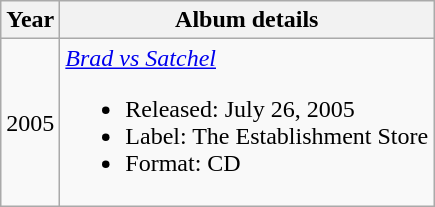<table class ="wikitable" border="1">
<tr>
<th>Year</th>
<th>Album details</th>
</tr>
<tr>
<td>2005</td>
<td><em><a href='#'>Brad vs Satchel</a></em><br><ul><li>Released: July 26, 2005</li><li>Label: The Establishment Store</li><li>Format: CD</li></ul></td>
</tr>
</table>
